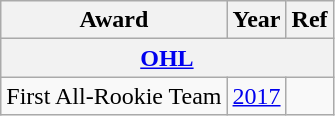<table class="wikitable">
<tr>
<th>Award</th>
<th>Year</th>
<th>Ref</th>
</tr>
<tr>
<th colspan="3"><a href='#'>OHL</a></th>
</tr>
<tr>
<td>First All-Rookie Team</td>
<td><a href='#'>2017</a></td>
<td></td>
</tr>
</table>
